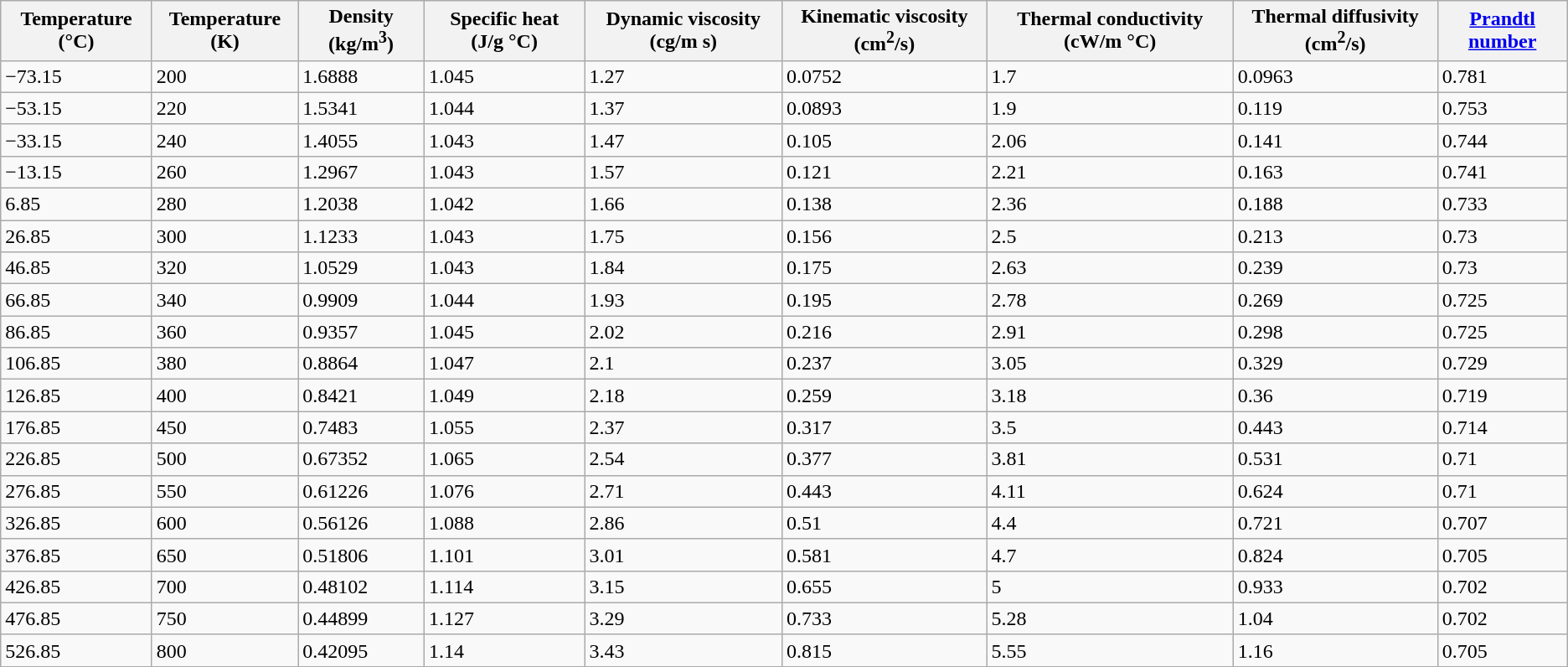<table class="wikitable mw-collapsible">
<tr>
<th>Temperature (°C)</th>
<th>Temperature (K)</th>
<th>Density (kg/m<sup>3</sup>)</th>
<th>Specific heat (J/g °C)</th>
<th>Dynamic viscosity (cg/m s)</th>
<th>Kinematic viscosity (cm<sup>2</sup>/s)</th>
<th>Thermal conductivity (cW/m °C)</th>
<th>Thermal diffusivity (cm<sup>2</sup>/s)</th>
<th><a href='#'>Prandtl number</a></th>
</tr>
<tr>
<td>−73.15</td>
<td>200</td>
<td>1.6888</td>
<td>1.045</td>
<td>1.27</td>
<td>0.0752</td>
<td>1.7</td>
<td>0.0963</td>
<td>0.781</td>
</tr>
<tr>
<td>−53.15</td>
<td>220</td>
<td>1.5341</td>
<td>1.044</td>
<td>1.37</td>
<td>0.0893</td>
<td>1.9</td>
<td>0.119</td>
<td>0.753</td>
</tr>
<tr>
<td>−33.15</td>
<td>240</td>
<td>1.4055</td>
<td>1.043</td>
<td>1.47</td>
<td>0.105</td>
<td>2.06</td>
<td>0.141</td>
<td>0.744</td>
</tr>
<tr>
<td>−13.15</td>
<td>260</td>
<td>1.2967</td>
<td>1.043</td>
<td>1.57</td>
<td>0.121</td>
<td>2.21</td>
<td>0.163</td>
<td>0.741</td>
</tr>
<tr>
<td>6.85</td>
<td>280</td>
<td>1.2038</td>
<td>1.042</td>
<td>1.66</td>
<td>0.138</td>
<td>2.36</td>
<td>0.188</td>
<td>0.733</td>
</tr>
<tr>
<td>26.85</td>
<td>300</td>
<td>1.1233</td>
<td>1.043</td>
<td>1.75</td>
<td>0.156</td>
<td>2.5</td>
<td>0.213</td>
<td>0.73</td>
</tr>
<tr>
<td>46.85</td>
<td>320</td>
<td>1.0529</td>
<td>1.043</td>
<td>1.84</td>
<td>0.175</td>
<td>2.63</td>
<td>0.239</td>
<td>0.73</td>
</tr>
<tr>
<td>66.85</td>
<td>340</td>
<td>0.9909</td>
<td>1.044</td>
<td>1.93</td>
<td>0.195</td>
<td>2.78</td>
<td>0.269</td>
<td>0.725</td>
</tr>
<tr>
<td>86.85</td>
<td>360</td>
<td>0.9357</td>
<td>1.045</td>
<td>2.02</td>
<td>0.216</td>
<td>2.91</td>
<td>0.298</td>
<td>0.725</td>
</tr>
<tr>
<td>106.85</td>
<td>380</td>
<td>0.8864</td>
<td>1.047</td>
<td>2.1</td>
<td>0.237</td>
<td>3.05</td>
<td>0.329</td>
<td>0.729</td>
</tr>
<tr>
<td>126.85</td>
<td>400</td>
<td>0.8421</td>
<td>1.049</td>
<td>2.18</td>
<td>0.259</td>
<td>3.18</td>
<td>0.36</td>
<td>0.719</td>
</tr>
<tr>
<td>176.85</td>
<td>450</td>
<td>0.7483</td>
<td>1.055</td>
<td>2.37</td>
<td>0.317</td>
<td>3.5</td>
<td>0.443</td>
<td>0.714</td>
</tr>
<tr>
<td>226.85</td>
<td>500</td>
<td>0.67352</td>
<td>1.065</td>
<td>2.54</td>
<td>0.377</td>
<td>3.81</td>
<td>0.531</td>
<td>0.71</td>
</tr>
<tr>
<td>276.85</td>
<td>550</td>
<td>0.61226</td>
<td>1.076</td>
<td>2.71</td>
<td>0.443</td>
<td>4.11</td>
<td>0.624</td>
<td>0.71</td>
</tr>
<tr>
<td>326.85</td>
<td>600</td>
<td>0.56126</td>
<td>1.088</td>
<td>2.86</td>
<td>0.51</td>
<td>4.4</td>
<td>0.721</td>
<td>0.707</td>
</tr>
<tr>
<td>376.85</td>
<td>650</td>
<td>0.51806</td>
<td>1.101</td>
<td>3.01</td>
<td>0.581</td>
<td>4.7</td>
<td>0.824</td>
<td>0.705</td>
</tr>
<tr>
<td>426.85</td>
<td>700</td>
<td>0.48102</td>
<td>1.114</td>
<td>3.15</td>
<td>0.655</td>
<td>5</td>
<td>0.933</td>
<td>0.702</td>
</tr>
<tr>
<td>476.85</td>
<td>750</td>
<td>0.44899</td>
<td>1.127</td>
<td>3.29</td>
<td>0.733</td>
<td>5.28</td>
<td>1.04</td>
<td>0.702</td>
</tr>
<tr>
<td>526.85</td>
<td>800</td>
<td>0.42095</td>
<td>1.14</td>
<td>3.43</td>
<td>0.815</td>
<td>5.55</td>
<td>1.16</td>
<td>0.705</td>
</tr>
</table>
